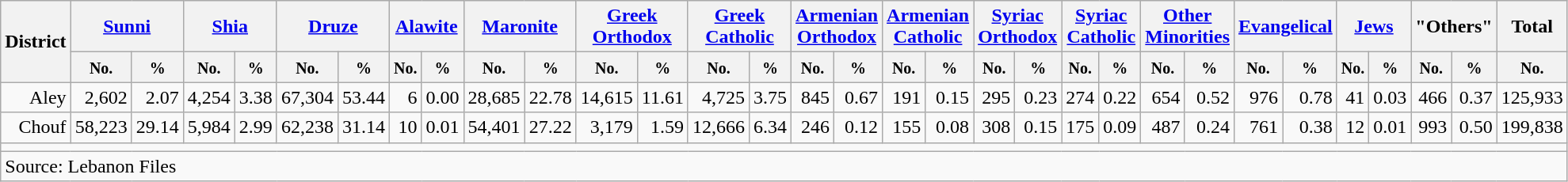<table class="wikitable" style=text-align:right>
<tr>
<th rowspan=2>District</th>
<th colspan=2><a href='#'>Sunni</a></th>
<th colspan=2><a href='#'>Shia</a></th>
<th colspan=2><a href='#'>Druze</a></th>
<th colspan=2><a href='#'>Alawite</a></th>
<th colspan=2><a href='#'>Maronite</a></th>
<th colspan=2><a href='#'>Greek Orthodox</a></th>
<th colspan=2><a href='#'>Greek Catholic</a></th>
<th colspan=2><a href='#'>Armenian Orthodox</a></th>
<th colspan=2><a href='#'>Armenian Catholic</a></th>
<th colspan=2><a href='#'>Syriac Orthodox</a></th>
<th colspan=2><a href='#'>Syriac Catholic</a></th>
<th colspan=2><a href='#'>Other Minorities</a></th>
<th colspan=2><a href='#'>Evangelical</a></th>
<th colspan=2><a href='#'>Jews</a></th>
<th colspan=2>"Others"</th>
<th>Total</th>
</tr>
<tr>
<th><small>No.</small></th>
<th><small>%</small></th>
<th><small>No.</small></th>
<th><small>%</small></th>
<th><small>No.</small></th>
<th><small>%</small></th>
<th><small>No.</small></th>
<th><small>%</small></th>
<th><small>No.</small></th>
<th><small>%</small></th>
<th><small>No.</small></th>
<th><small>%</small></th>
<th><small>No.</small></th>
<th><small>%</small></th>
<th><small>No.</small></th>
<th><small>%</small></th>
<th><small>No.</small></th>
<th><small>%</small></th>
<th><small>No.</small></th>
<th><small>%</small></th>
<th><small>No.</small></th>
<th><small>%</small></th>
<th><small>No.</small></th>
<th><small>%</small></th>
<th><small>No.</small></th>
<th><small>%</small></th>
<th><small>No.</small></th>
<th><small>%</small></th>
<th><small>No.</small></th>
<th><small>%</small></th>
<th><small>No.</small></th>
</tr>
<tr>
<td>Aley</td>
<td>2,602</td>
<td>2.07</td>
<td>4,254</td>
<td>3.38</td>
<td>67,304</td>
<td>53.44</td>
<td>6</td>
<td>0.00</td>
<td>28,685</td>
<td>22.78</td>
<td>14,615</td>
<td>11.61</td>
<td>4,725</td>
<td>3.75</td>
<td>845</td>
<td>0.67</td>
<td>191</td>
<td>0.15</td>
<td>295</td>
<td>0.23</td>
<td>274</td>
<td>0.22</td>
<td>654</td>
<td>0.52</td>
<td>976</td>
<td>0.78</td>
<td>41</td>
<td>0.03</td>
<td>466</td>
<td>0.37</td>
<td>125,933</td>
</tr>
<tr>
<td>Chouf</td>
<td>58,223</td>
<td>29.14</td>
<td>5,984</td>
<td>2.99</td>
<td>62,238</td>
<td>31.14</td>
<td>10</td>
<td>0.01</td>
<td>54,401</td>
<td>27.22</td>
<td>3,179</td>
<td>1.59</td>
<td>12,666</td>
<td>6.34</td>
<td>246</td>
<td>0.12</td>
<td>155</td>
<td>0.08</td>
<td>308</td>
<td>0.15</td>
<td>175</td>
<td>0.09</td>
<td>487</td>
<td>0.24</td>
<td>761</td>
<td>0.38</td>
<td>12</td>
<td>0.01</td>
<td>993</td>
<td>0.50</td>
<td>199,838</td>
</tr>
<tr class="sortbottom">
<td colspan=44 style=text-align:left></td>
</tr>
<tr class="sortbottom">
<td colspan=44 style=text-align:left>Source: Lebanon Files</td>
</tr>
</table>
